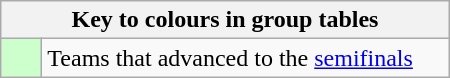<table class="wikitable" style="text-align: center; width: 300px;">
<tr>
<th colspan=2>Key to colours in group tables</th>
</tr>
<tr>
<td bgcolor=#ccffcc style="width: 20px;"></td>
<td align=left>Teams that advanced to the <a href='#'>semifinals</a></td>
</tr>
</table>
